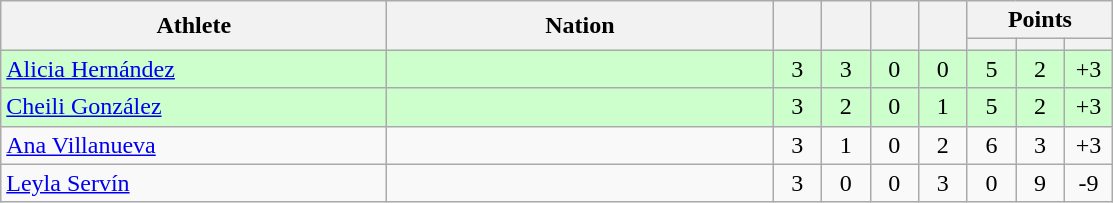<table class="wikitable" style="text-align: center; font-size:100% ">
<tr>
<th rowspan=2 width=250>Athlete</th>
<th rowspan=2 width=250>Nation</th>
<th rowspan=2 width=25></th>
<th rowspan=2 width=25></th>
<th rowspan=2 width=25></th>
<th rowspan=2 width=25></th>
<th colspan=3>Points</th>
</tr>
<tr>
<th width=25></th>
<th width=25></th>
<th width=25></th>
</tr>
<tr bgcolor="ccffcc">
<td align=left><a href='#'>Alicia Hernández</a></td>
<td align=left></td>
<td>3</td>
<td>3</td>
<td>0</td>
<td>0</td>
<td>5</td>
<td>2</td>
<td>+3</td>
</tr>
<tr bgcolor="ccffcc">
<td align=left><a href='#'>Cheili González</a></td>
<td align=left></td>
<td>3</td>
<td>2</td>
<td>0</td>
<td>1</td>
<td>5</td>
<td>2</td>
<td>+3</td>
</tr>
<tr>
<td align=left><a href='#'>Ana Villanueva</a></td>
<td align=left></td>
<td>3</td>
<td>1</td>
<td>0</td>
<td>2</td>
<td>6</td>
<td>3</td>
<td>+3</td>
</tr>
<tr>
<td align=left><a href='#'>Leyla Servín</a></td>
<td align=left></td>
<td>3</td>
<td>0</td>
<td>0</td>
<td>3</td>
<td>0</td>
<td>9</td>
<td>-9</td>
</tr>
</table>
